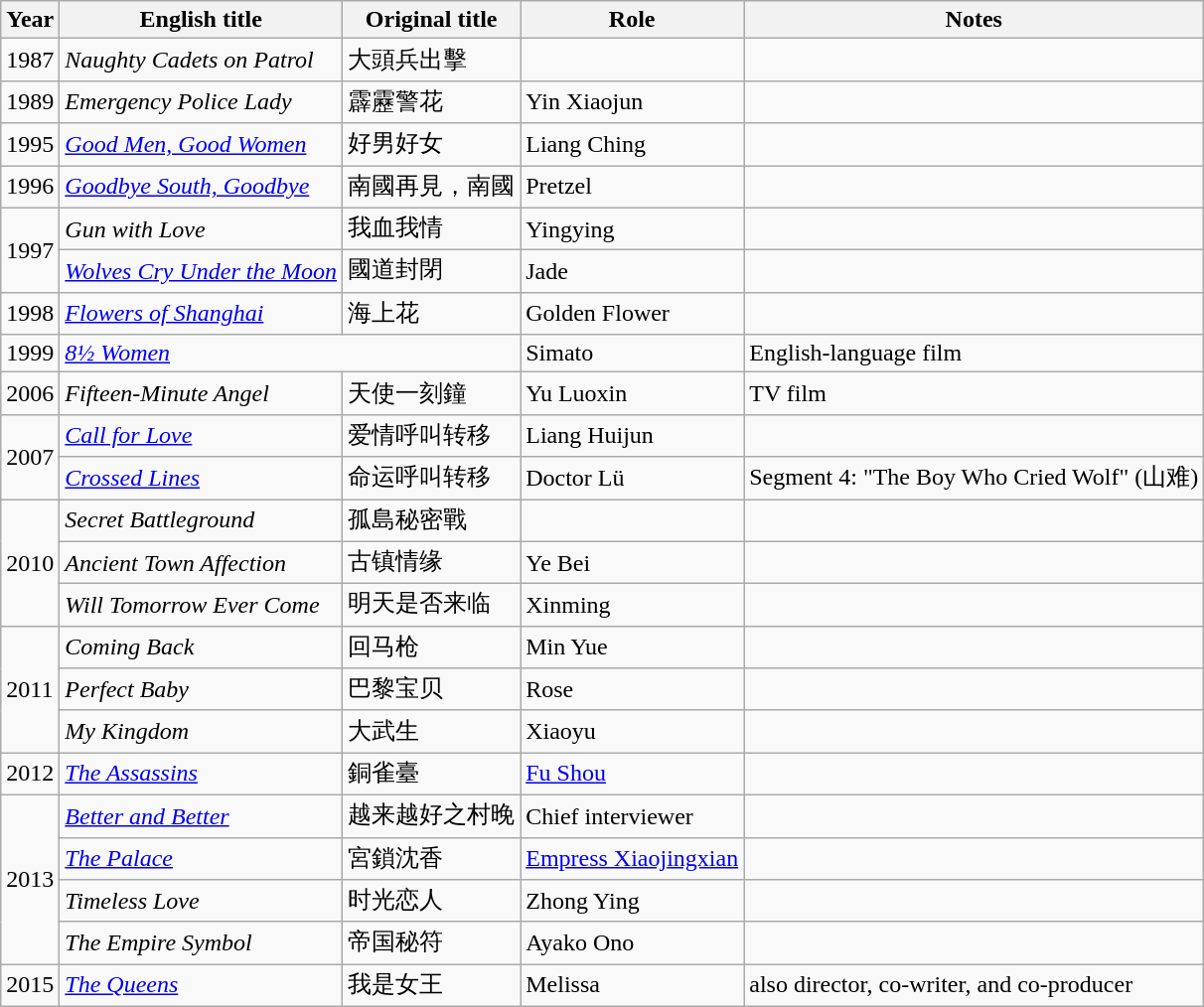<table class="wikitable sortable">
<tr>
<th>Year</th>
<th>English title</th>
<th>Original title</th>
<th>Role</th>
<th class="unsortable">Notes</th>
</tr>
<tr>
<td>1987</td>
<td><em>Naughty Cadets on Patrol</em></td>
<td>大頭兵出擊</td>
<td></td>
<td></td>
</tr>
<tr>
<td>1989</td>
<td><em>Emergency Police Lady</em></td>
<td>霹靂警花</td>
<td>Yin Xiaojun</td>
<td></td>
</tr>
<tr>
<td>1995</td>
<td><em><a href='#'>Good Men, Good Women</a></em></td>
<td>好男好女</td>
<td>Liang Ching</td>
<td></td>
</tr>
<tr>
<td>1996</td>
<td><em><a href='#'>Goodbye South, Goodbye</a></em></td>
<td>南國再見，南國</td>
<td>Pretzel</td>
<td></td>
</tr>
<tr>
<td rowspan=2>1997</td>
<td><em>Gun with Love</em></td>
<td>我血我情</td>
<td>Yingying</td>
<td></td>
</tr>
<tr>
<td><em><a href='#'>Wolves Cry Under the Moon</a></em></td>
<td>國道封閉</td>
<td>Jade</td>
<td></td>
</tr>
<tr>
<td>1998</td>
<td><em><a href='#'>Flowers of Shanghai</a></em></td>
<td>海上花</td>
<td>Golden Flower</td>
<td></td>
</tr>
<tr>
<td>1999</td>
<td colspan=2><em><a href='#'>8½ Women</a></em></td>
<td>Simato</td>
<td>English-language film</td>
</tr>
<tr>
<td>2006</td>
<td><em>Fifteen-Minute Angel</em></td>
<td>天使一刻鐘</td>
<td>Yu Luoxin</td>
<td>TV film</td>
</tr>
<tr>
<td rowspan=2>2007</td>
<td><em><a href='#'>Call for Love</a></em></td>
<td>爱情呼叫转移</td>
<td>Liang Huijun</td>
<td></td>
</tr>
<tr>
<td><em><a href='#'>Crossed Lines</a></em></td>
<td>命运呼叫转移</td>
<td>Doctor Lü</td>
<td>Segment 4: "The Boy Who Cried Wolf" (山难)</td>
</tr>
<tr>
<td rowspan=3>2010</td>
<td><em>Secret Battleground</em></td>
<td>孤島秘密戰</td>
<td></td>
<td></td>
</tr>
<tr>
<td><em>Ancient Town Affection</em></td>
<td>古镇情缘</td>
<td>Ye Bei</td>
<td></td>
</tr>
<tr>
<td><em>Will Tomorrow Ever Come</em></td>
<td>明天是否来临</td>
<td>Xinming</td>
<td></td>
</tr>
<tr>
<td rowspan=3>2011</td>
<td><em>Coming Back</em></td>
<td>回马枪</td>
<td>Min Yue</td>
<td></td>
</tr>
<tr>
<td><em>Perfect Baby</em></td>
<td>巴黎宝贝</td>
<td>Rose</td>
<td></td>
</tr>
<tr>
<td><em>My Kingdom</em></td>
<td>大武生</td>
<td>Xiaoyu</td>
<td></td>
</tr>
<tr>
<td>2012</td>
<td><em><a href='#'>The Assassins</a></em></td>
<td>銅雀臺</td>
<td><a href='#'>Fu Shou</a></td>
<td></td>
</tr>
<tr>
<td rowspan=4>2013</td>
<td><em><a href='#'>Better and Better</a></em></td>
<td>越来越好之村晚</td>
<td>Chief interviewer</td>
<td></td>
</tr>
<tr>
<td><em><a href='#'>The Palace</a></em></td>
<td>宮鎖沈香</td>
<td><a href='#'>Empress Xiaojingxian</a></td>
<td></td>
</tr>
<tr>
<td><em>Timeless Love</em></td>
<td>时光恋人</td>
<td>Zhong Ying</td>
<td></td>
</tr>
<tr>
<td><em>The Empire Symbol</em></td>
<td>帝国秘符</td>
<td>Ayako Ono</td>
<td></td>
</tr>
<tr>
<td>2015</td>
<td><em><a href='#'>The Queens</a></em></td>
<td>我是女王</td>
<td>Melissa</td>
<td>also director, co-writer, and co-producer</td>
</tr>
</table>
